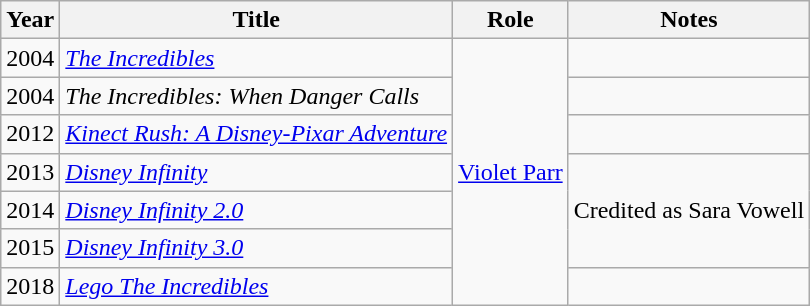<table class="wikitable sortable">
<tr>
<th>Year</th>
<th>Title</th>
<th>Role</th>
<th>Notes</th>
</tr>
<tr>
<td>2004</td>
<td><em><a href='#'>The Incredibles</a></em></td>
<td rowspan=7><a href='#'>Violet Parr</a></td>
<td></td>
</tr>
<tr>
<td>2004</td>
<td><em>The Incredibles: When Danger Calls</em></td>
<td></td>
</tr>
<tr>
<td>2012</td>
<td><em><a href='#'>Kinect Rush: A Disney-Pixar Adventure</a></em></td>
<td></td>
</tr>
<tr>
<td>2013</td>
<td><em><a href='#'>Disney Infinity</a></em></td>
<td rowspan=3>Credited as Sara Vowell</td>
</tr>
<tr>
<td>2014</td>
<td><em><a href='#'>Disney Infinity 2.0</a></em></td>
</tr>
<tr>
<td>2015</td>
<td><em><a href='#'>Disney Infinity 3.0</a></em></td>
</tr>
<tr>
<td>2018</td>
<td><em><a href='#'>Lego The Incredibles</a></em></td>
<td></td>
</tr>
</table>
